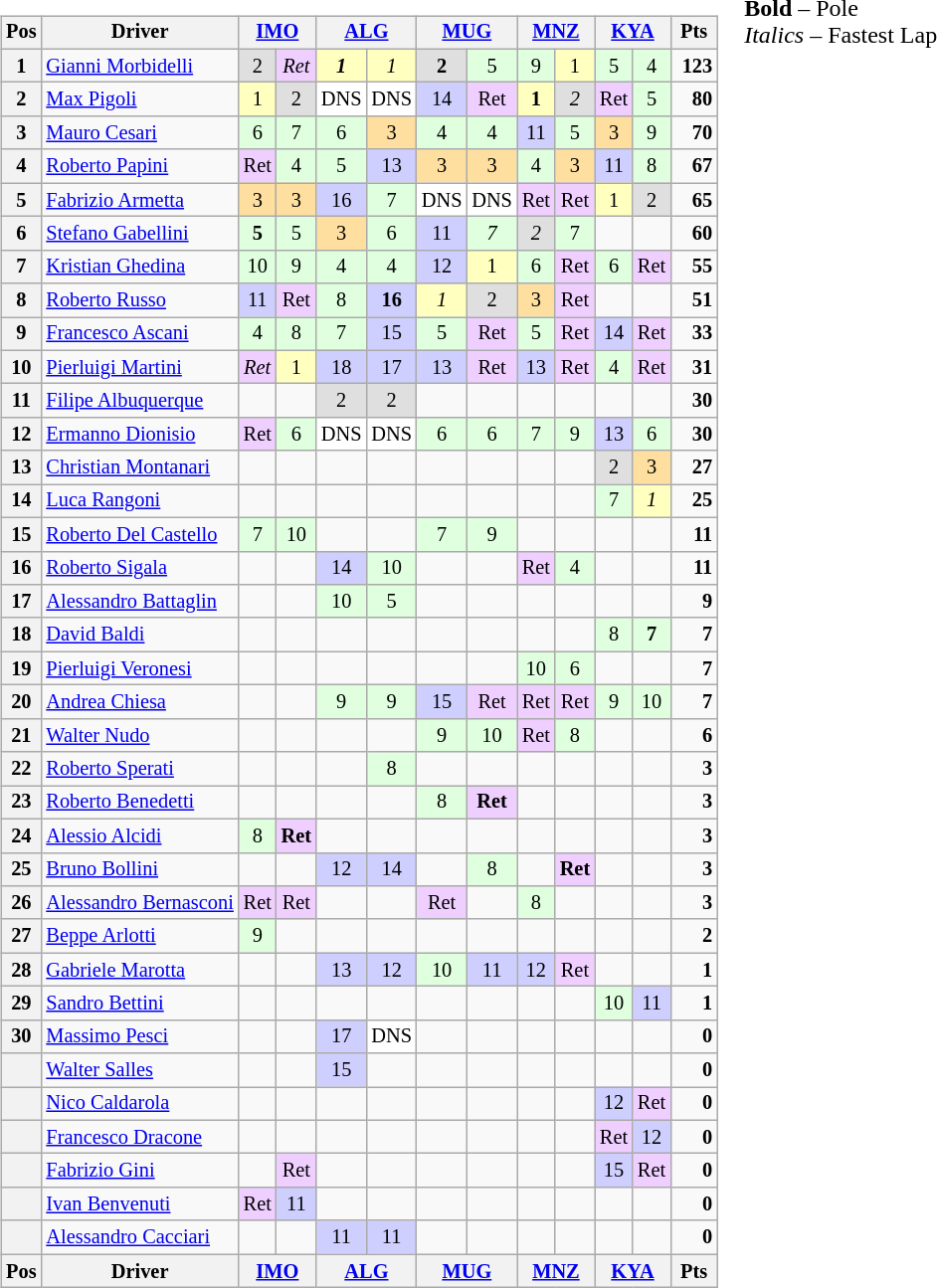<table>
<tr>
<td valign="top"><br><table align="left"| class="wikitable" style="font-size: 85%; text-align: center">
<tr valign="top">
<th valign="middle">Pos</th>
<th valign="middle">Driver</th>
<th colspan=2><a href='#'>IMO</a><br></th>
<th colspan=2><a href='#'>ALG</a><br></th>
<th colspan=2><a href='#'>MUG</a><br></th>
<th colspan=2><a href='#'>MNZ</a><br></th>
<th colspan=2><a href='#'>KYA</a><br></th>
<th valign="middle"> Pts </th>
</tr>
<tr>
<th>1</th>
<td align="left"> <a href='#'>Gianni Morbidelli</a></td>
<td style="background:#dfdfdf;">2</td>
<td style="background:#efcfff;"><em>Ret</em></td>
<td style="background:#ffffbf;"><strong><em>1</em></strong></td>
<td style="background:#ffffbf;"><em>1</em></td>
<td style="background:#dfdfdf;"><strong>2</strong></td>
<td style="background:#dfffdf;">5</td>
<td style="background:#dfffdf;">9</td>
<td style="background:#ffffbf;">1</td>
<td style="background:#dfffdf;">5</td>
<td style="background:#dfffdf;">4</td>
<td align="right"><strong>123</strong></td>
</tr>
<tr>
<th>2</th>
<td align="left"> <a href='#'>Max Pigoli</a></td>
<td style="background:#ffffbf;">1</td>
<td style="background:#dfdfdf;">2</td>
<td style="background:#ffffff;">DNS</td>
<td style="background:#ffffff;">DNS</td>
<td style="background:#cfcfff;">14</td>
<td style="background:#efcfff;">Ret</td>
<td style="background:#ffffbf;"><strong>1</strong></td>
<td style="background:#dfdfdf;"><em>2</em></td>
<td style="background:#efcfff;">Ret</td>
<td style="background:#dfffdf;">5</td>
<td align="right"><strong>80</strong></td>
</tr>
<tr>
<th>3</th>
<td align="left"> <a href='#'>Mauro Cesari</a></td>
<td style="background:#dfffdf;">6</td>
<td style="background:#dfffdf;">7</td>
<td style="background:#dfffdf;">6</td>
<td style="background:#ffdf9f;">3</td>
<td style="background:#dfffdf;">4</td>
<td style="background:#dfffdf;">4</td>
<td style="background:#cfcfff;">11</td>
<td style="background:#dfffdf;">5</td>
<td style="background:#ffdf9f;">3</td>
<td style="background:#dfffdf;">9</td>
<td align="right"><strong>70</strong></td>
</tr>
<tr>
<th>4</th>
<td align="left"> <a href='#'>Roberto Papini</a></td>
<td style="background:#efcfff;">Ret</td>
<td style="background:#dfffdf;">4</td>
<td style="background:#dfffdf;">5</td>
<td style="background:#cfcfff;">13</td>
<td style="background:#ffdf9f;">3</td>
<td style="background:#ffdf9f;">3</td>
<td style="background:#dfffdf;">4</td>
<td style="background:#ffdf9f;">3</td>
<td style="background:#cfcfff;">11</td>
<td style="background:#dfffdf;">8</td>
<td align="right"><strong>67</strong></td>
</tr>
<tr>
<th>5</th>
<td align="left"> <a href='#'>Fabrizio Armetta</a></td>
<td style="background:#ffdf9f;">3</td>
<td style="background:#ffdf9f;">3</td>
<td style="background:#cfcfff;">16</td>
<td style="background:#dfffdf;">7</td>
<td style="background:#ffffff;">DNS</td>
<td style="background:#ffffff;">DNS</td>
<td style="background:#efcfff;">Ret</td>
<td style="background:#efcfff;">Ret</td>
<td style="background:#ffffbf;">1</td>
<td style="background:#dfdfdf;">2</td>
<td align="right"><strong>65</strong></td>
</tr>
<tr>
<th>6</th>
<td align="left"> <a href='#'>Stefano Gabellini</a></td>
<td style="background:#dfffdf;"><strong>5</strong></td>
<td style="background:#dfffdf;">5</td>
<td style="background:#ffdf9f;">3</td>
<td style="background:#dfffdf;">6</td>
<td style="background:#cfcfff;">11</td>
<td style="background:#dfffdf;"><em>7</em></td>
<td style="background:#dfdfdf;"><em>2</em></td>
<td style="background:#dfffdf;">7</td>
<td></td>
<td></td>
<td align="right"><strong>60</strong></td>
</tr>
<tr>
<th>7</th>
<td align="left"> <a href='#'>Kristian Ghedina</a></td>
<td style="background:#dfffdf;">10</td>
<td style="background:#dfffdf;">9</td>
<td style="background:#dfffdf;">4</td>
<td style="background:#dfffdf;">4</td>
<td style="background:#cfcfff;">12</td>
<td style="background:#ffffbf;">1</td>
<td style="background:#dfffdf;">6</td>
<td style="background:#efcfff;">Ret</td>
<td style="background:#dfffdf;">6</td>
<td style="background:#efcfff;">Ret</td>
<td align="right"><strong>55</strong></td>
</tr>
<tr>
<th>8</th>
<td align="left"> <a href='#'>Roberto Russo</a></td>
<td style="background:#cfcfff;">11</td>
<td style="background:#efcfff;">Ret</td>
<td style="background:#dfffdf;">8</td>
<td style="background:#cfcfff;"><strong>16</strong></td>
<td style="background:#ffffbf;"><em>1</em></td>
<td style="background:#dfdfdf;">2</td>
<td style="background:#ffdf9f;">3</td>
<td style="background:#efcfff;">Ret</td>
<td></td>
<td></td>
<td align="right"><strong>51</strong></td>
</tr>
<tr>
<th>9</th>
<td align="left"> <a href='#'>Francesco Ascani</a></td>
<td style="background:#dfffdf;">4</td>
<td style="background:#dfffdf;">8</td>
<td style="background:#dfffdf;">7</td>
<td style="background:#cfcfff;">15</td>
<td style="background:#dfffdf;">5</td>
<td style="background:#efcfff;">Ret</td>
<td style="background:#dfffdf;">5</td>
<td style="background:#efcfff;">Ret</td>
<td style="background:#cfcfff;">14</td>
<td style="background:#efcfff;">Ret</td>
<td align="right"><strong>33</strong></td>
</tr>
<tr>
<th>10</th>
<td align="left"> <a href='#'>Pierluigi Martini</a></td>
<td style="background:#efcfff;"><em>Ret</em></td>
<td style="background:#ffffbf;">1</td>
<td style="background:#cfcfff;">18</td>
<td style="background:#cfcfff;">17</td>
<td style="background:#cfcfff;">13</td>
<td style="background:#efcfff;">Ret</td>
<td style="background:#cfcfff;">13</td>
<td style="background:#efcfff;">Ret</td>
<td style="background:#dfffdf;">4</td>
<td style="background:#efcfff;">Ret</td>
<td align="right"><strong>31</strong></td>
</tr>
<tr>
<th>11</th>
<td align="left"> <a href='#'>Filipe Albuquerque</a></td>
<td></td>
<td></td>
<td style="background:#dfdfdf;">2</td>
<td style="background:#dfdfdf;">2</td>
<td></td>
<td></td>
<td></td>
<td></td>
<td></td>
<td></td>
<td align="right"><strong>30</strong></td>
</tr>
<tr>
<th>12</th>
<td align="left"> <a href='#'>Ermanno Dionisio</a></td>
<td style="background:#efcfff;">Ret</td>
<td style="background:#dfffdf;">6</td>
<td style="background:#ffffff;">DNS</td>
<td style="background:#ffffff;">DNS</td>
<td style="background:#dfffdf;">6</td>
<td style="background:#dfffdf;">6</td>
<td style="background:#dfffdf;">7</td>
<td style="background:#dfffdf;">9</td>
<td style="background:#cfcfff;">13</td>
<td style="background:#dfffdf;">6</td>
<td align="right"><strong>30</strong></td>
</tr>
<tr>
<th>13</th>
<td align="left"> <a href='#'>Christian Montanari</a></td>
<td></td>
<td></td>
<td></td>
<td></td>
<td></td>
<td></td>
<td></td>
<td></td>
<td style="background:#dfdfdf;">2</td>
<td style="background:#ffdf9f;">3</td>
<td align="right"><strong>27</strong></td>
</tr>
<tr>
<th>14</th>
<td align="left"> <a href='#'>Luca Rangoni</a></td>
<td></td>
<td></td>
<td></td>
<td></td>
<td></td>
<td></td>
<td></td>
<td></td>
<td style="background:#dfffdf;">7</td>
<td style="background:#ffffbf;"><em>1</em></td>
<td align="right"><strong>25</strong></td>
</tr>
<tr>
<th>15</th>
<td align="left"> <a href='#'>Roberto Del Castello</a></td>
<td style="background:#dfffdf;">7</td>
<td style="background:#dfffdf;">10</td>
<td></td>
<td></td>
<td style="background:#dfffdf;">7</td>
<td style="background:#dfffdf;">9</td>
<td></td>
<td></td>
<td></td>
<td></td>
<td align="right"><strong>11</strong></td>
</tr>
<tr>
<th>16</th>
<td align="left"> <a href='#'>Roberto Sigala</a></td>
<td></td>
<td></td>
<td style="background:#cfcfff;">14</td>
<td style="background:#dfffdf;">10</td>
<td></td>
<td></td>
<td style="background:#efcfff;">Ret</td>
<td style="background:#dfffdf;">4</td>
<td></td>
<td></td>
<td align="right"><strong>11</strong></td>
</tr>
<tr>
<th>17</th>
<td align="left"> <a href='#'>Alessandro Battaglin</a></td>
<td></td>
<td></td>
<td style="background:#dfffdf;">10</td>
<td style="background:#dfffdf;">5</td>
<td></td>
<td></td>
<td></td>
<td></td>
<td></td>
<td></td>
<td align="right"><strong>9</strong></td>
</tr>
<tr>
<th>18</th>
<td align="left"> <a href='#'>David Baldi</a></td>
<td></td>
<td></td>
<td></td>
<td></td>
<td></td>
<td></td>
<td></td>
<td></td>
<td style="background:#dfffdf;">8</td>
<td style="background:#dfffdf;"><strong>7</strong></td>
<td align="right"><strong>7</strong></td>
</tr>
<tr>
<th>19</th>
<td align="left"> <a href='#'>Pierluigi Veronesi</a></td>
<td></td>
<td></td>
<td></td>
<td></td>
<td></td>
<td></td>
<td style="background:#dfffdf;">10</td>
<td style="background:#dfffdf;">6</td>
<td></td>
<td></td>
<td align="right"><strong>7</strong></td>
</tr>
<tr>
<th>20</th>
<td align="left"> <a href='#'>Andrea Chiesa</a></td>
<td></td>
<td></td>
<td style="background:#dfffdf;">9</td>
<td style="background:#dfffdf;">9</td>
<td style="background:#cfcfff;">15</td>
<td style="background:#efcfff;">Ret</td>
<td style="background:#efcfff;">Ret</td>
<td style="background:#efcfff;">Ret</td>
<td style="background:#dfffdf;">9</td>
<td style="background:#dfffdf;">10</td>
<td align="right"><strong>7</strong></td>
</tr>
<tr>
<th>21</th>
<td align="left"> <a href='#'>Walter Nudo</a></td>
<td></td>
<td></td>
<td></td>
<td></td>
<td style="background:#dfffdf;">9</td>
<td style="background:#dfffdf;">10</td>
<td style="background:#efcfff;">Ret</td>
<td style="background:#dfffdf;">8</td>
<td></td>
<td></td>
<td align="right"><strong>6</strong></td>
</tr>
<tr>
<th>22</th>
<td align="left"> <a href='#'>Roberto Sperati</a></td>
<td></td>
<td></td>
<td></td>
<td style="background:#dfffdf;">8</td>
<td></td>
<td></td>
<td></td>
<td></td>
<td></td>
<td></td>
<td align="right"><strong>3</strong></td>
</tr>
<tr>
<th>23</th>
<td align="left"> <a href='#'>Roberto Benedetti</a></td>
<td></td>
<td></td>
<td></td>
<td></td>
<td style="background:#dfffdf;">8</td>
<td style="background:#efcfff;"><strong>Ret</strong></td>
<td></td>
<td></td>
<td></td>
<td></td>
<td align="right"><strong>3</strong></td>
</tr>
<tr>
<th>24</th>
<td align="left"> <a href='#'>Alessio Alcidi</a></td>
<td style="background:#dfffdf;">8</td>
<td style="background:#efcfff;"><strong>Ret</strong></td>
<td></td>
<td></td>
<td></td>
<td></td>
<td></td>
<td></td>
<td></td>
<td></td>
<td align="right"><strong>3</strong></td>
</tr>
<tr>
<th>25</th>
<td align="left"> <a href='#'>Bruno Bollini</a></td>
<td></td>
<td></td>
<td style="background:#cfcfff;">12</td>
<td style="background:#cfcfff;">14</td>
<td></td>
<td style="background:#dfffdf;">8</td>
<td></td>
<td style="background:#efcfff;"><strong>Ret</strong></td>
<td></td>
<td></td>
<td align="right"><strong>3</strong></td>
</tr>
<tr>
<th>26</th>
<td align="left" nowrap> <a href='#'>Alessandro Bernasconi</a></td>
<td style="background:#efcfff;">Ret</td>
<td style="background:#efcfff;">Ret</td>
<td></td>
<td></td>
<td style="background:#efcfff;">Ret</td>
<td></td>
<td style="background:#dfffdf;">8</td>
<td></td>
<td></td>
<td></td>
<td align="right"><strong>3</strong></td>
</tr>
<tr>
<th>27</th>
<td align="left"> <a href='#'>Beppe Arlotti</a></td>
<td style="background:#dfffdf;">9</td>
<td></td>
<td></td>
<td></td>
<td></td>
<td></td>
<td></td>
<td></td>
<td></td>
<td></td>
<td align="right"><strong>2</strong></td>
</tr>
<tr>
<th>28</th>
<td align="left"> <a href='#'>Gabriele Marotta</a></td>
<td></td>
<td></td>
<td style="background:#cfcfff;">13</td>
<td style="background:#cfcfff;">12</td>
<td style="background:#dfffdf;">10</td>
<td style="background:#cfcfff;">11</td>
<td style="background:#cfcfff;">12</td>
<td style="background:#efcfff;">Ret</td>
<td></td>
<td></td>
<td align="right"><strong>1</strong></td>
</tr>
<tr>
<th>29</th>
<td align="left"> <a href='#'>Sandro Bettini</a></td>
<td></td>
<td></td>
<td></td>
<td></td>
<td></td>
<td></td>
<td></td>
<td></td>
<td style="background:#dfffdf;">10</td>
<td style="background:#cfcfff;">11</td>
<td align="right"><strong>1</strong></td>
</tr>
<tr>
<th>30</th>
<td align="left"> <a href='#'>Massimo Pesci</a></td>
<td></td>
<td></td>
<td style="background:#cfcfff;">17</td>
<td style="background:#ffffff;">DNS</td>
<td></td>
<td></td>
<td></td>
<td></td>
<td></td>
<td></td>
<td align="right"><strong>0</strong></td>
</tr>
<tr>
<th></th>
<td align="left"> <a href='#'>Walter Salles</a></td>
<td></td>
<td></td>
<td style="background:#cfcfff;">15</td>
<td></td>
<td></td>
<td></td>
<td></td>
<td></td>
<td></td>
<td></td>
<td align="right"><strong>0</strong></td>
</tr>
<tr>
<th></th>
<td align="left"> <a href='#'>Nico Caldarola</a></td>
<td></td>
<td></td>
<td></td>
<td></td>
<td></td>
<td></td>
<td></td>
<td></td>
<td style="background:#cfcfff;">12</td>
<td style="background:#efcfff;">Ret</td>
<td align="right"><strong>0</strong></td>
</tr>
<tr>
<th></th>
<td align="left"> <a href='#'>Francesco Dracone</a></td>
<td></td>
<td></td>
<td></td>
<td></td>
<td></td>
<td></td>
<td></td>
<td></td>
<td style="background:#efcfff;">Ret</td>
<td style="background:#cfcfff;">12</td>
<td align="right"><strong>0</strong></td>
</tr>
<tr>
<th></th>
<td align="left"> <a href='#'>Fabrizio Gini</a></td>
<td></td>
<td style="background:#efcfff;">Ret</td>
<td></td>
<td></td>
<td></td>
<td></td>
<td></td>
<td></td>
<td style="background:#cfcfff;">15</td>
<td style="background:#efcfff;">Ret</td>
<td align="right"><strong>0</strong></td>
</tr>
<tr>
<th></th>
<td align="left"> <a href='#'>Ivan Benvenuti</a></td>
<td style="background:#efcfff;">Ret</td>
<td style="background:#cfcfff;">11</td>
<td></td>
<td></td>
<td></td>
<td></td>
<td></td>
<td></td>
<td></td>
<td></td>
<td align="right"><strong>0</strong></td>
</tr>
<tr>
<th></th>
<td align="left"> <a href='#'>Alessandro Cacciari</a></td>
<td></td>
<td></td>
<td style="background:#cfcfff;">11</td>
<td style="background:#cfcfff;">11</td>
<td></td>
<td></td>
<td></td>
<td></td>
<td></td>
<td></td>
<td align="right"><strong>0</strong></td>
</tr>
<tr valign="top">
<th valign="middle">Pos</th>
<th valign="middle">Driver</th>
<th colspan=2><a href='#'>IMO</a><br></th>
<th colspan=2><a href='#'>ALG</a><br></th>
<th colspan=2><a href='#'>MUG</a><br></th>
<th colspan=2><a href='#'>MNZ</a><br></th>
<th colspan=2><a href='#'>KYA</a><br></th>
<th valign="middle"> Pts </th>
</tr>
</table>
</td>
<td valign="top"><br>
<span><strong>Bold</strong> – Pole<br>
<em>Italics</em> – Fastest Lap</span></td>
</tr>
</table>
